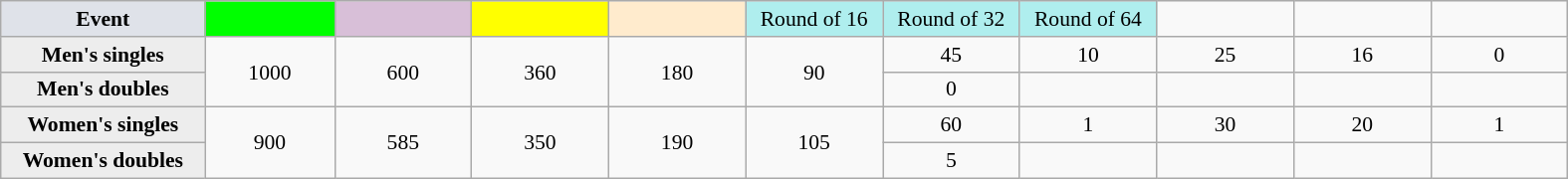<table class=wikitable style=font-size:90%;text-align:center>
<tr>
<td style="width:130px; background:#dfe2e9;"><strong>Event</strong></td>
<td style="width:80px; background:lime;"></td>
<td style="width:85px; background:thistle;"></td>
<td style="width:85px; background:#ff0;"></td>
<td style="width:85px; background:#ffebcd;"></td>
<td style="width:85px; background:#afeeee;">Round of 16</td>
<td style="width:85px; background:#afeeee;">Round of 32</td>
<td style="width:85px; background:#afeeee;">Round of 64</td>
<td width=85></td>
<td width=85></td>
<td width=85></td>
</tr>
<tr>
<th style="background:#ededed;">Men's singles</th>
<td rowspan=2>1000</td>
<td rowspan=2>600</td>
<td rowspan=2>360</td>
<td rowspan=2>180</td>
<td rowspan=2>90</td>
<td>45</td>
<td>10</td>
<td>25</td>
<td>16</td>
<td>0</td>
</tr>
<tr>
<th style="background:#ededed;">Men's doubles</th>
<td>0</td>
<td></td>
<td></td>
<td></td>
<td></td>
</tr>
<tr>
<th style="background:#ededed;">Women's singles</th>
<td rowspan=2>900</td>
<td rowspan=2>585</td>
<td rowspan=2>350</td>
<td rowspan=2>190</td>
<td rowspan=2>105</td>
<td>60</td>
<td>1</td>
<td>30</td>
<td>20</td>
<td>1</td>
</tr>
<tr>
<th style="background:#ededed;">Women's doubles</th>
<td>5</td>
<td></td>
<td></td>
<td></td>
<td></td>
</tr>
</table>
